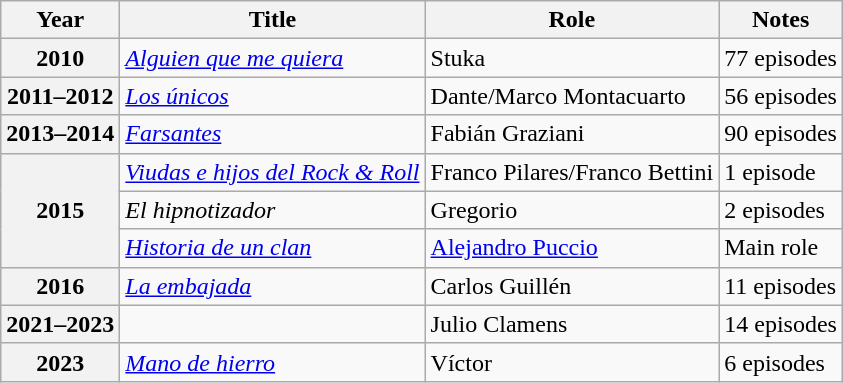<table class="wikitable plainrowheaders sortable">
<tr>
<th scope="col">Year</th>
<th scope="col">Title</th>
<th scope="col" class="unsortable">Role</th>
<th scope="col" class="unsortable">Notes</th>
</tr>
<tr>
<th scope="row">2010</th>
<td><em><a href='#'>Alguien que me quiera</a></em></td>
<td>Stuka</td>
<td>77 episodes</td>
</tr>
<tr>
<th scope="row">2011–2012</th>
<td data-sort-value="Unicos, Los"><em><a href='#'>Los únicos</a></em></td>
<td>Dante/Marco Montacuarto</td>
<td>56 episodes</td>
</tr>
<tr>
<th scope="row">2013–2014</th>
<td><em><a href='#'>Farsantes</a></em></td>
<td>Fabián Graziani</td>
<td>90 episodes</td>
</tr>
<tr>
<th scope="row" rowspan="3">2015</th>
<td><em><a href='#'>Viudas e hijos del Rock & Roll</a></em></td>
<td>Franco Pilares/Franco Bettini</td>
<td>1 episode</td>
</tr>
<tr>
<td data-sort-value="Hipnotizador, El"><em>El hipnotizador</em></td>
<td>Gregorio</td>
<td>2 episodes</td>
</tr>
<tr>
<td><em><a href='#'>Historia de un clan</a></em></td>
<td><a href='#'>Alejandro Puccio</a></td>
<td>Main role</td>
</tr>
<tr>
<th scope="row">2016</th>
<td data-sort-value="Embajada, La"><em><a href='#'>La embajada</a></em></td>
<td>Carlos Guillén</td>
<td>11 episodes</td>
</tr>
<tr>
<th scope="row">2021–2023</th>
<td data-sort-value="Reino, El"></td>
<td>Julio Clamens</td>
<td>14 episodes</td>
</tr>
<tr>
<th scope="row">2023</th>
<td><em><a href='#'>Mano de hierro</a></em></td>
<td>Víctor</td>
<td>6 episodes</td>
</tr>
</table>
